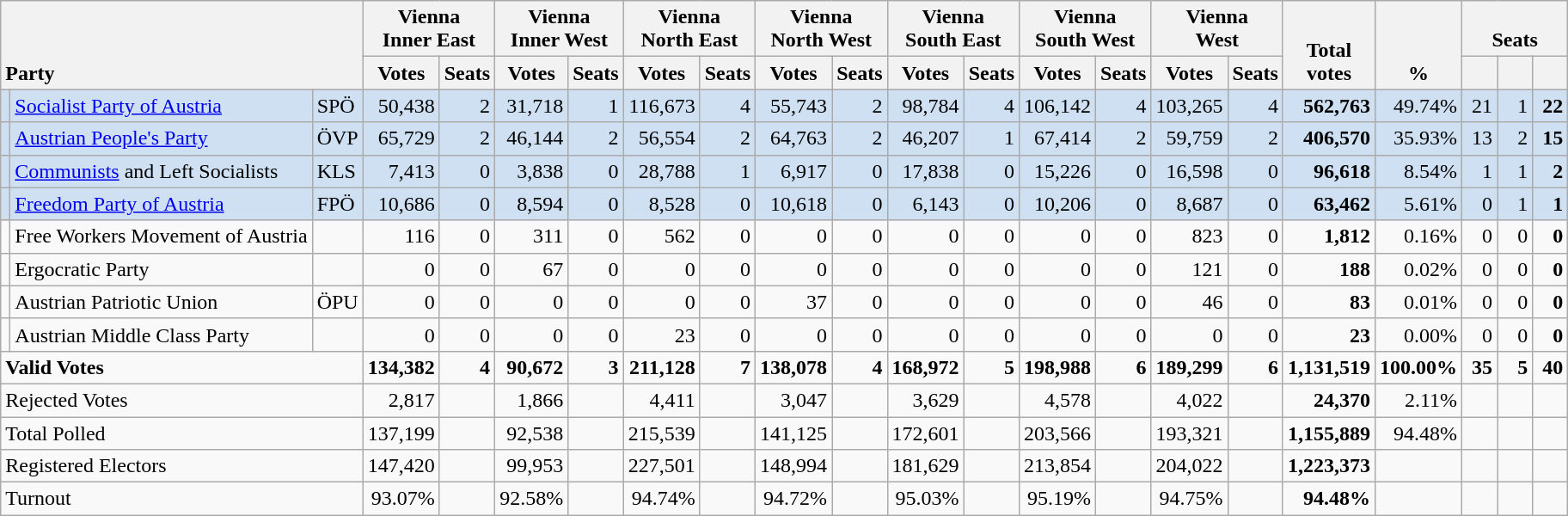<table class="wikitable" border="1" style="text-align:right;">
<tr>
<th style="text-align:left;" valign=bottom rowspan=2 colspan=3>Party</th>
<th align=center valign=bottom colspan=2>Vienna<br>Inner East</th>
<th align=center valign=bottom colspan=2>Vienna<br>Inner West</th>
<th align=center valign=bottom colspan=2>Vienna<br>North East</th>
<th align=center valign=bottom colspan=2>Vienna<br>North West</th>
<th align=center valign=bottom colspan=2>Vienna<br>South East</th>
<th align=center valign=bottom colspan=2>Vienna<br>South West</th>
<th align=center valign=bottom colspan=2>Vienna<br>West</th>
<th align=center valign=bottom rowspan=2 width="50">Total<br>votes</th>
<th align=center valign=bottom rowspan=2 width="50">%</th>
<th align=center valign=bottom colspan=3>Seats</th>
</tr>
<tr>
<th>Votes</th>
<th>Seats</th>
<th>Votes</th>
<th>Seats</th>
<th>Votes</th>
<th>Seats</th>
<th>Votes</th>
<th>Seats</th>
<th>Votes</th>
<th>Seats</th>
<th>Votes</th>
<th>Seats</th>
<th>Votes</th>
<th>Seats</th>
<th align=center valign=bottom width="20"><small></small></th>
<th align=center valign=bottom width="20"><small></small></th>
<th align=center valign=bottom width="20"><small></small></th>
</tr>
<tr style="background:#CEE0F2;">
<td></td>
<td align=left><a href='#'>Socialist Party of Austria</a></td>
<td align=left>SPÖ</td>
<td>50,438</td>
<td>2</td>
<td>31,718</td>
<td>1</td>
<td>116,673</td>
<td>4</td>
<td>55,743</td>
<td>2</td>
<td>98,784</td>
<td>4</td>
<td>106,142</td>
<td>4</td>
<td>103,265</td>
<td>4</td>
<td><strong>562,763</strong></td>
<td>49.74%</td>
<td>21</td>
<td>1</td>
<td><strong>22</strong></td>
</tr>
<tr style="background:#CEE0F2;">
<td></td>
<td align=left><a href='#'>Austrian People's Party</a></td>
<td align=left>ÖVP</td>
<td>65,729</td>
<td>2</td>
<td>46,144</td>
<td>2</td>
<td>56,554</td>
<td>2</td>
<td>64,763</td>
<td>2</td>
<td>46,207</td>
<td>1</td>
<td>67,414</td>
<td>2</td>
<td>59,759</td>
<td>2</td>
<td><strong>406,570</strong></td>
<td>35.93%</td>
<td>13</td>
<td>2</td>
<td><strong>15</strong></td>
</tr>
<tr style="background:#CEE0F2;">
<td></td>
<td align=left style="white-space: nowrap;"><a href='#'>Communists</a> and Left Socialists</td>
<td align=left>KLS</td>
<td>7,413</td>
<td>0</td>
<td>3,838</td>
<td>0</td>
<td>28,788</td>
<td>1</td>
<td>6,917</td>
<td>0</td>
<td>17,838</td>
<td>0</td>
<td>15,226</td>
<td>0</td>
<td>16,598</td>
<td>0</td>
<td><strong>96,618</strong></td>
<td>8.54%</td>
<td>1</td>
<td>1</td>
<td><strong>2</strong></td>
</tr>
<tr style="background:#CEE0F2;">
<td></td>
<td align=left><a href='#'>Freedom Party of Austria</a></td>
<td align=left>FPÖ</td>
<td>10,686</td>
<td>0</td>
<td>8,594</td>
<td>0</td>
<td>8,528</td>
<td>0</td>
<td>10,618</td>
<td>0</td>
<td>6,143</td>
<td>0</td>
<td>10,206</td>
<td>0</td>
<td>8,687</td>
<td>0</td>
<td><strong>63,462</strong></td>
<td>5.61%</td>
<td>0</td>
<td>1</td>
<td><strong>1</strong></td>
</tr>
<tr>
<td></td>
<td align=left>Free Workers Movement of Austria</td>
<td align=left></td>
<td>116</td>
<td>0</td>
<td>311</td>
<td>0</td>
<td>562</td>
<td>0</td>
<td>0</td>
<td>0</td>
<td>0</td>
<td>0</td>
<td>0</td>
<td>0</td>
<td>823</td>
<td>0</td>
<td><strong>1,812</strong></td>
<td>0.16%</td>
<td>0</td>
<td>0</td>
<td><strong>0</strong></td>
</tr>
<tr>
<td></td>
<td align=left>Ergocratic Party</td>
<td align=left></td>
<td>0</td>
<td>0</td>
<td>67</td>
<td>0</td>
<td>0</td>
<td>0</td>
<td>0</td>
<td>0</td>
<td>0</td>
<td>0</td>
<td>0</td>
<td>0</td>
<td>121</td>
<td>0</td>
<td><strong>188</strong></td>
<td>0.02%</td>
<td>0</td>
<td>0</td>
<td><strong>0</strong></td>
</tr>
<tr>
<td></td>
<td align=left>Austrian Patriotic Union</td>
<td align=left>ÖPU</td>
<td>0</td>
<td>0</td>
<td>0</td>
<td>0</td>
<td>0</td>
<td>0</td>
<td>37</td>
<td>0</td>
<td>0</td>
<td>0</td>
<td>0</td>
<td>0</td>
<td>46</td>
<td>0</td>
<td><strong>83</strong></td>
<td>0.01%</td>
<td>0</td>
<td>0</td>
<td><strong>0</strong></td>
</tr>
<tr>
<td></td>
<td align=left>Austrian Middle Class Party</td>
<td align=left></td>
<td>0</td>
<td>0</td>
<td>0</td>
<td>0</td>
<td>23</td>
<td>0</td>
<td>0</td>
<td>0</td>
<td>0</td>
<td>0</td>
<td>0</td>
<td>0</td>
<td>0</td>
<td>0</td>
<td><strong>23</strong></td>
<td>0.00%</td>
<td>0</td>
<td>0</td>
<td><strong>0</strong></td>
</tr>
<tr style="font-weight:bold">
<td align=left colspan=3>Valid Votes</td>
<td>134,382</td>
<td>4</td>
<td>90,672</td>
<td>3</td>
<td>211,128</td>
<td>7</td>
<td>138,078</td>
<td>4</td>
<td>168,972</td>
<td>5</td>
<td>198,988</td>
<td>6</td>
<td>189,299</td>
<td>6</td>
<td>1,131,519</td>
<td>100.00%</td>
<td>35</td>
<td>5</td>
<td>40</td>
</tr>
<tr>
<td align=left colspan=3>Rejected Votes</td>
<td>2,817</td>
<td></td>
<td>1,866</td>
<td></td>
<td>4,411</td>
<td></td>
<td>3,047</td>
<td></td>
<td>3,629</td>
<td></td>
<td>4,578</td>
<td></td>
<td>4,022</td>
<td></td>
<td><strong>24,370</strong></td>
<td>2.11%</td>
<td></td>
<td></td>
<td></td>
</tr>
<tr>
<td align=left colspan=3>Total Polled</td>
<td>137,199</td>
<td></td>
<td>92,538</td>
<td></td>
<td>215,539</td>
<td></td>
<td>141,125</td>
<td></td>
<td>172,601</td>
<td></td>
<td>203,566</td>
<td></td>
<td>193,321</td>
<td></td>
<td><strong>1,155,889</strong></td>
<td>94.48%</td>
<td></td>
<td></td>
<td></td>
</tr>
<tr>
<td align=left colspan=3>Registered Electors</td>
<td>147,420</td>
<td></td>
<td>99,953</td>
<td></td>
<td>227,501</td>
<td></td>
<td>148,994</td>
<td></td>
<td>181,629</td>
<td></td>
<td>213,854</td>
<td></td>
<td>204,022</td>
<td></td>
<td><strong>1,223,373</strong></td>
<td></td>
<td></td>
<td></td>
<td></td>
</tr>
<tr>
<td align=left colspan=3>Turnout</td>
<td>93.07%</td>
<td></td>
<td>92.58%</td>
<td></td>
<td>94.74%</td>
<td></td>
<td>94.72%</td>
<td></td>
<td>95.03%</td>
<td></td>
<td>95.19%</td>
<td></td>
<td>94.75%</td>
<td></td>
<td><strong>94.48%</strong></td>
<td></td>
<td></td>
<td></td>
<td></td>
</tr>
</table>
